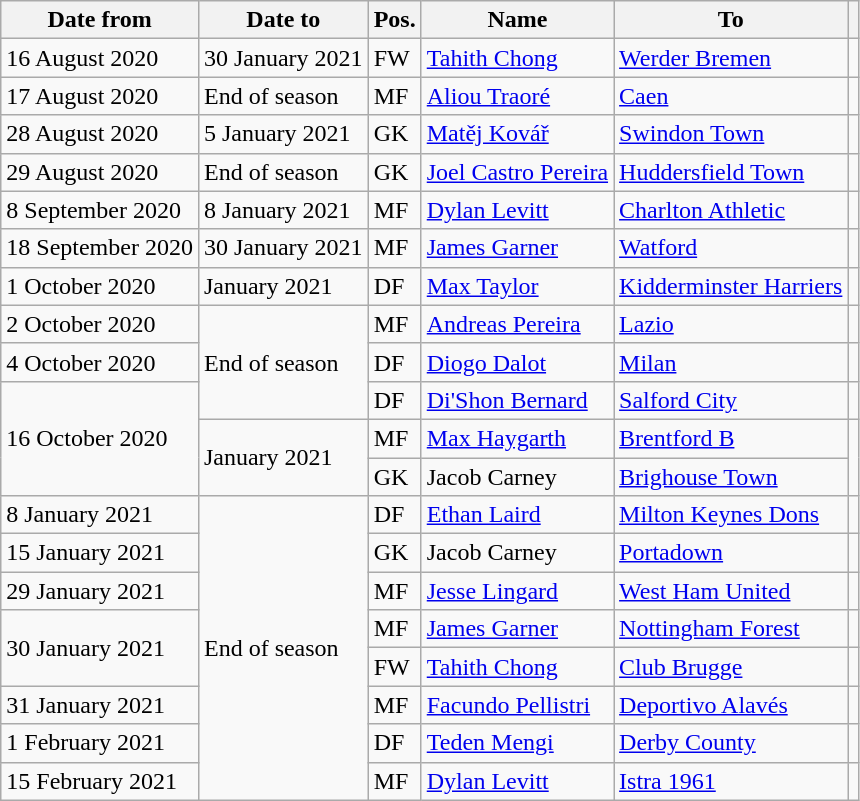<table class="wikitable">
<tr>
<th>Date from</th>
<th>Date to</th>
<th>Pos.</th>
<th>Name</th>
<th>To</th>
<th></th>
</tr>
<tr>
<td>16 August 2020</td>
<td>30 January 2021</td>
<td>FW</td>
<td> <a href='#'>Tahith Chong</a></td>
<td> <a href='#'>Werder Bremen</a></td>
<td></td>
</tr>
<tr>
<td>17 August 2020</td>
<td>End of season</td>
<td>MF</td>
<td> <a href='#'>Aliou Traoré</a></td>
<td> <a href='#'>Caen</a></td>
<td></td>
</tr>
<tr>
<td>28 August 2020</td>
<td>5 January 2021</td>
<td>GK</td>
<td> <a href='#'>Matěj Kovář</a></td>
<td> <a href='#'>Swindon Town</a></td>
<td></td>
</tr>
<tr>
<td>29 August 2020</td>
<td>End of season</td>
<td>GK</td>
<td> <a href='#'>Joel Castro Pereira</a></td>
<td> <a href='#'>Huddersfield Town</a></td>
<td></td>
</tr>
<tr>
<td>8 September 2020</td>
<td>8 January 2021</td>
<td>MF</td>
<td> <a href='#'>Dylan Levitt</a></td>
<td> <a href='#'>Charlton Athletic</a></td>
<td></td>
</tr>
<tr>
<td>18 September 2020</td>
<td>30 January 2021</td>
<td>MF</td>
<td> <a href='#'>James Garner</a></td>
<td> <a href='#'>Watford</a></td>
<td></td>
</tr>
<tr>
<td>1 October 2020</td>
<td>January 2021</td>
<td>DF</td>
<td> <a href='#'>Max Taylor</a></td>
<td> <a href='#'>Kidderminster Harriers</a></td>
<td></td>
</tr>
<tr>
<td>2 October 2020</td>
<td rowspan="3">End of season</td>
<td>MF</td>
<td> <a href='#'>Andreas Pereira</a></td>
<td> <a href='#'>Lazio</a></td>
<td></td>
</tr>
<tr>
<td>4 October 2020</td>
<td>DF</td>
<td> <a href='#'>Diogo Dalot</a></td>
<td> <a href='#'>Milan</a></td>
<td></td>
</tr>
<tr>
<td rowspan="3">16 October 2020</td>
<td>DF</td>
<td> <a href='#'>Di'Shon Bernard</a></td>
<td> <a href='#'>Salford City</a></td>
<td></td>
</tr>
<tr>
<td rowspan="2">January 2021</td>
<td>MF</td>
<td> <a href='#'>Max Haygarth</a></td>
<td> <a href='#'>Brentford B</a></td>
<td rowspan="2"></td>
</tr>
<tr>
<td>GK</td>
<td> Jacob Carney</td>
<td> <a href='#'>Brighouse Town</a></td>
</tr>
<tr>
<td>8 January 2021</td>
<td rowspan="8">End of season</td>
<td>DF</td>
<td> <a href='#'>Ethan Laird</a></td>
<td> <a href='#'>Milton Keynes Dons</a></td>
<td></td>
</tr>
<tr>
<td>15 January 2021</td>
<td>GK</td>
<td> Jacob Carney</td>
<td> <a href='#'>Portadown</a></td>
<td></td>
</tr>
<tr>
<td>29 January 2021</td>
<td>MF</td>
<td> <a href='#'>Jesse Lingard</a></td>
<td> <a href='#'>West Ham United</a></td>
<td></td>
</tr>
<tr>
<td rowspan="2">30 January 2021</td>
<td>MF</td>
<td> <a href='#'>James Garner</a></td>
<td> <a href='#'>Nottingham Forest</a></td>
<td></td>
</tr>
<tr>
<td>FW</td>
<td> <a href='#'>Tahith Chong</a></td>
<td> <a href='#'>Club Brugge</a></td>
<td></td>
</tr>
<tr>
<td>31 January 2021</td>
<td>MF</td>
<td> <a href='#'>Facundo Pellistri</a></td>
<td> <a href='#'>Deportivo Alavés</a></td>
<td></td>
</tr>
<tr>
<td>1 February 2021</td>
<td>DF</td>
<td> <a href='#'>Teden Mengi</a></td>
<td> <a href='#'>Derby County</a></td>
<td></td>
</tr>
<tr>
<td>15 February 2021</td>
<td>MF</td>
<td> <a href='#'>Dylan Levitt</a></td>
<td> <a href='#'>Istra 1961</a></td>
<td></td>
</tr>
</table>
